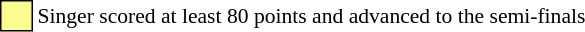<table class="toccolours" style="font-size: 90%; white-space: nowrap;">
<tr>
<td style="background:#fdfc8f; border:1px solid black;">     </td>
<td>Singer scored at least 80 points and advanced to the semi-finals</td>
</tr>
</table>
